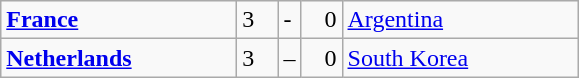<table class="wikitable">
<tr>
<td width=150> <strong><a href='#'>France</a></strong></td>
<td style="width:20px; text-align:left;">3</td>
<td>-</td>
<td style="width:20px; text-align:right;">0</td>
<td width=150> <a href='#'>Argentina</a></td>
</tr>
<tr>
<td> <strong><a href='#'>Netherlands</a></strong></td>
<td style="text-align:left;">3</td>
<td>–</td>
<td style="text-align:right;">0</td>
<td> <a href='#'>South Korea</a></td>
</tr>
</table>
